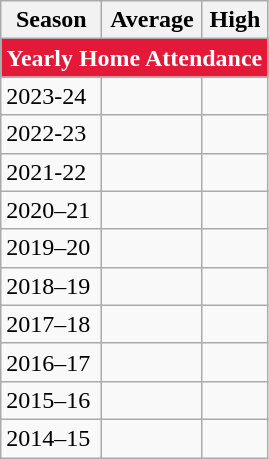<table class="wikitable">
<tr>
<th>Season</th>
<th>Average</th>
<th>High</th>
</tr>
<tr>
<th colspan=3 style="background:#E31937; color:white;">Yearly Home Attendance</th>
</tr>
<tr>
<td>2023-24</td>
<td></td>
<td></td>
</tr>
<tr>
<td>2022-23</td>
<td></td>
<td></td>
</tr>
<tr>
<td>2021-22</td>
<td></td>
<td></td>
</tr>
<tr>
<td>2020–21</td>
<td></td>
<td></td>
</tr>
<tr>
<td>2019–20</td>
<td></td>
<td></td>
</tr>
<tr>
<td>2018–19</td>
<td></td>
<td></td>
</tr>
<tr>
<td>2017–18</td>
<td></td>
<td></td>
</tr>
<tr>
<td>2016–17</td>
<td></td>
<td></td>
</tr>
<tr>
<td>2015–16</td>
<td></td>
<td></td>
</tr>
<tr>
<td>2014–15</td>
<td></td>
<td></td>
</tr>
</table>
